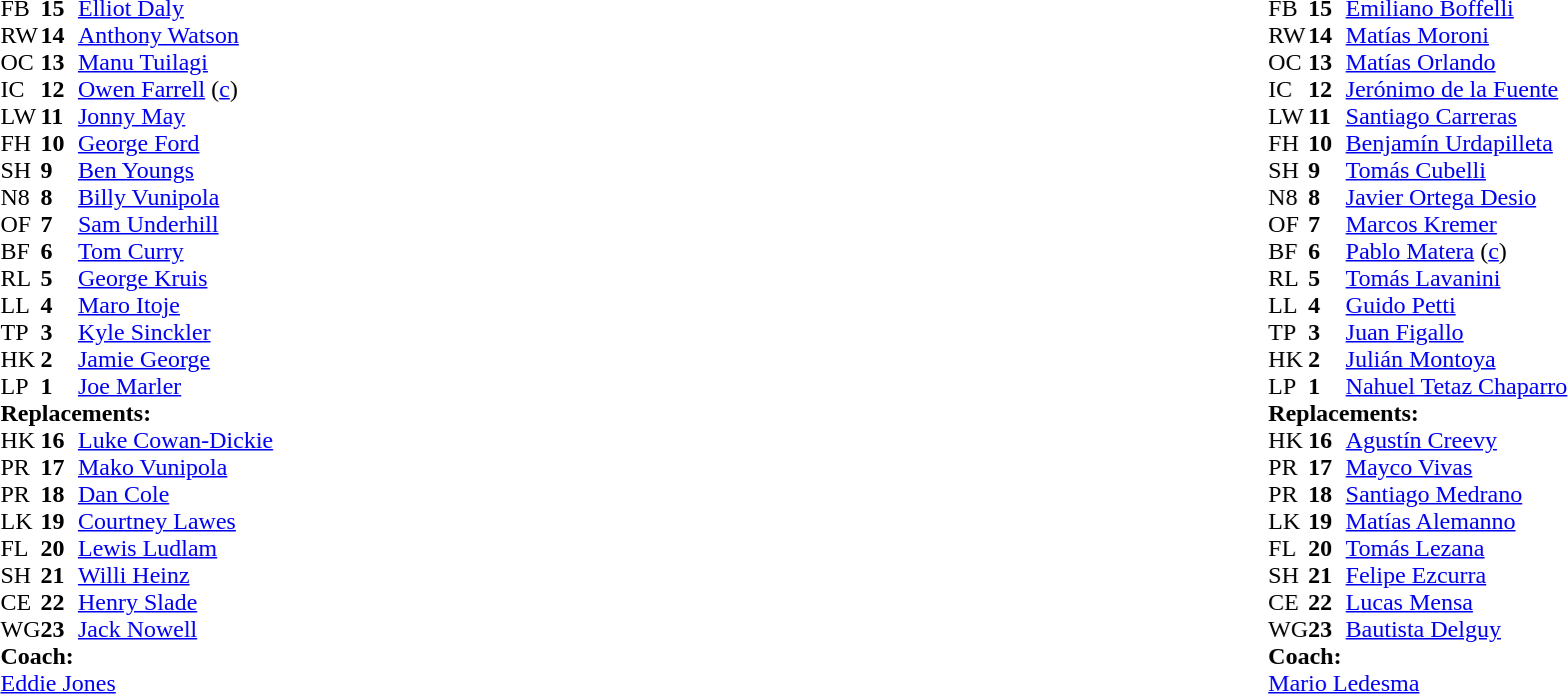<table style="width:100%;">
<tr>
<td style="vertical-align:top; width:50%;"><br><table style="font-size: 100%" cellspacing="0" cellpadding="0">
<tr>
<th width="25"></th>
<th width="25"></th>
</tr>
<tr>
<td>FB</td>
<td><strong>15</strong></td>
<td><a href='#'>Elliot Daly</a></td>
</tr>
<tr>
<td>RW</td>
<td><strong>14</strong></td>
<td><a href='#'>Anthony Watson</a></td>
<td></td>
<td></td>
</tr>
<tr>
<td>OC</td>
<td><strong>13</strong></td>
<td><a href='#'>Manu Tuilagi</a></td>
</tr>
<tr>
<td>IC</td>
<td><strong>12</strong></td>
<td><a href='#'>Owen Farrell</a> (<a href='#'>c</a>)</td>
</tr>
<tr>
<td>LW</td>
<td><strong>11</strong></td>
<td><a href='#'>Jonny May</a></td>
</tr>
<tr>
<td>FH</td>
<td><strong>10</strong></td>
<td><a href='#'>George Ford</a></td>
<td></td>
<td></td>
</tr>
<tr>
<td>SH</td>
<td><strong>9</strong></td>
<td><a href='#'>Ben Youngs</a></td>
<td></td>
<td></td>
</tr>
<tr>
<td>N8</td>
<td><strong>8</strong></td>
<td><a href='#'>Billy Vunipola</a></td>
<td></td>
<td></td>
</tr>
<tr>
<td>OF</td>
<td><strong>7</strong></td>
<td><a href='#'>Sam Underhill</a></td>
</tr>
<tr>
<td>BF</td>
<td><strong>6</strong></td>
<td><a href='#'>Tom Curry</a></td>
</tr>
<tr>
<td>RL</td>
<td><strong>5</strong></td>
<td><a href='#'>George Kruis</a></td>
<td></td>
<td></td>
</tr>
<tr>
<td>LL</td>
<td><strong>4</strong></td>
<td><a href='#'>Maro Itoje</a></td>
</tr>
<tr>
<td>TP</td>
<td><strong>3</strong></td>
<td><a href='#'>Kyle Sinckler</a></td>
<td></td>
<td></td>
</tr>
<tr>
<td>HK</td>
<td><strong>2</strong></td>
<td><a href='#'>Jamie George</a></td>
<td></td>
<td></td>
</tr>
<tr>
<td>LP</td>
<td><strong>1</strong></td>
<td><a href='#'>Joe Marler</a></td>
<td></td>
<td></td>
</tr>
<tr>
<td colspan="3"><strong>Replacements:</strong></td>
</tr>
<tr>
<td>HK</td>
<td><strong>16</strong></td>
<td><a href='#'>Luke Cowan-Dickie</a></td>
<td></td>
<td></td>
</tr>
<tr>
<td>PR</td>
<td><strong>17</strong></td>
<td><a href='#'>Mako Vunipola</a></td>
<td></td>
<td></td>
</tr>
<tr>
<td>PR</td>
<td><strong>18</strong></td>
<td><a href='#'>Dan Cole</a></td>
<td></td>
<td></td>
</tr>
<tr>
<td>LK</td>
<td><strong>19</strong></td>
<td><a href='#'>Courtney Lawes</a></td>
<td></td>
<td></td>
</tr>
<tr>
<td>FL</td>
<td><strong>20</strong></td>
<td><a href='#'>Lewis Ludlam</a></td>
<td></td>
<td></td>
</tr>
<tr>
<td>SH</td>
<td><strong>21</strong></td>
<td><a href='#'>Willi Heinz</a></td>
<td></td>
<td></td>
</tr>
<tr>
<td>CE</td>
<td><strong>22</strong></td>
<td><a href='#'>Henry Slade</a></td>
<td></td>
<td></td>
</tr>
<tr>
<td>WG</td>
<td><strong>23</strong></td>
<td><a href='#'>Jack Nowell</a></td>
<td></td>
<td></td>
</tr>
<tr>
<td colspan="3"><strong>Coach:</strong></td>
</tr>
<tr>
<td colspan="4"> <a href='#'>Eddie Jones</a></td>
</tr>
</table>
</td>
<td style="vertical-align:top"></td>
<td style="vertical-align:top; width:50%;"><br><table cellspacing="0" cellpadding="0" style="font-size:100%; margin:auto;">
<tr>
<th width="25"></th>
<th width="25"></th>
</tr>
<tr>
<td>FB</td>
<td><strong>15</strong></td>
<td><a href='#'>Emiliano Boffelli</a></td>
</tr>
<tr>
<td>RW</td>
<td><strong>14</strong></td>
<td><a href='#'>Matías Moroni</a></td>
</tr>
<tr>
<td>OC</td>
<td><strong>13</strong></td>
<td><a href='#'>Matías Orlando</a></td>
<td></td>
<td></td>
</tr>
<tr>
<td>IC</td>
<td><strong>12</strong></td>
<td><a href='#'>Jerónimo de la Fuente</a></td>
</tr>
<tr>
<td>LW</td>
<td><strong>11</strong></td>
<td><a href='#'>Santiago Carreras</a></td>
</tr>
<tr>
<td>FH</td>
<td><strong>10</strong></td>
<td><a href='#'>Benjamín Urdapilleta</a></td>
<td></td>
<td></td>
</tr>
<tr>
<td>SH</td>
<td><strong>9</strong></td>
<td><a href='#'>Tomás Cubelli</a></td>
<td></td>
<td></td>
</tr>
<tr>
<td>N8</td>
<td><strong>8</strong></td>
<td><a href='#'>Javier Ortega Desio</a></td>
<td></td>
<td></td>
</tr>
<tr>
<td>OF</td>
<td><strong>7</strong></td>
<td><a href='#'>Marcos Kremer</a></td>
</tr>
<tr>
<td>BF</td>
<td><strong>6</strong></td>
<td><a href='#'>Pablo Matera</a>  (<a href='#'>c</a>)</td>
</tr>
<tr>
<td>RL</td>
<td><strong>5</strong></td>
<td><a href='#'>Tomás Lavanini</a></td>
<td></td>
</tr>
<tr>
<td>LL</td>
<td><strong>4</strong></td>
<td><a href='#'>Guido Petti</a></td>
<td></td>
<td></td>
</tr>
<tr>
<td>TP</td>
<td><strong>3</strong></td>
<td><a href='#'>Juan Figallo</a></td>
<td></td>
<td></td>
</tr>
<tr>
<td>HK</td>
<td><strong>2</strong></td>
<td><a href='#'>Julián Montoya</a></td>
<td></td>
<td></td>
</tr>
<tr>
<td>LP</td>
<td><strong>1</strong></td>
<td><a href='#'>Nahuel Tetaz Chaparro</a></td>
<td></td>
<td></td>
</tr>
<tr>
<td colspan="3"><strong>Replacements:</strong></td>
</tr>
<tr>
<td>HK</td>
<td><strong>16</strong></td>
<td><a href='#'>Agustín Creevy</a></td>
<td></td>
<td></td>
</tr>
<tr>
<td>PR</td>
<td><strong>17</strong></td>
<td><a href='#'>Mayco Vivas</a></td>
<td></td>
<td></td>
</tr>
<tr>
<td>PR</td>
<td><strong>18</strong></td>
<td><a href='#'>Santiago Medrano</a></td>
<td></td>
<td></td>
</tr>
<tr>
<td>LK</td>
<td><strong>19</strong></td>
<td><a href='#'>Matías Alemanno</a></td>
<td></td>
<td></td>
</tr>
<tr>
<td>FL</td>
<td><strong>20</strong></td>
<td><a href='#'>Tomás Lezana</a></td>
<td></td>
<td></td>
</tr>
<tr>
<td>SH</td>
<td><strong>21</strong></td>
<td><a href='#'>Felipe Ezcurra</a></td>
<td></td>
<td></td>
</tr>
<tr>
<td>CE</td>
<td><strong>22</strong></td>
<td><a href='#'>Lucas Mensa</a></td>
<td></td>
<td></td>
</tr>
<tr>
<td>WG</td>
<td><strong>23</strong></td>
<td><a href='#'>Bautista Delguy</a></td>
<td></td>
<td></td>
</tr>
<tr>
<td colspan="3"><strong>Coach:</strong></td>
</tr>
<tr>
<td colspan="4"> <a href='#'>Mario Ledesma</a></td>
</tr>
</table>
</td>
</tr>
</table>
